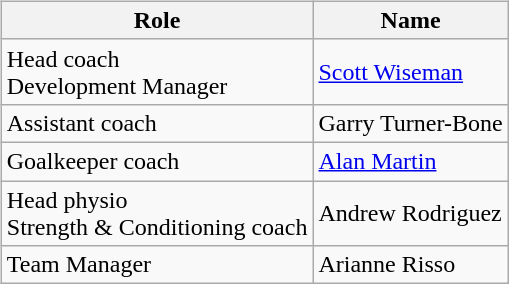<table>
<tr>
<td valign="top"><br><table class="wikitable">
<tr>
<th>Role</th>
<th>Name</th>
</tr>
<tr>
<td>Head coach<br>Development Manager</td>
<td> <a href='#'>Scott Wiseman</a></td>
</tr>
<tr>
<td>Assistant coach</td>
<td> Garry Turner-Bone</td>
</tr>
<tr>
<td>Goalkeeper coach</td>
<td> <a href='#'>Alan Martin</a></td>
</tr>
<tr>
<td>Head physio<br>Strength & Conditioning coach</td>
<td> Andrew Rodriguez</td>
</tr>
<tr>
<td>Team Manager</td>
<td> Arianne Risso</td>
</tr>
</table>
</td>
</tr>
</table>
